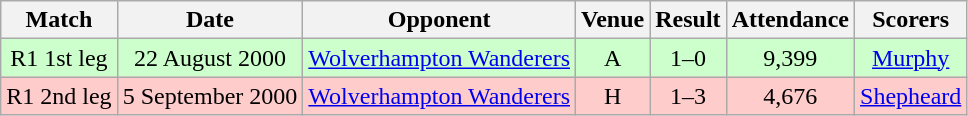<table class="wikitable" style="font-size:100%; text-align:center">
<tr>
<th>Match</th>
<th>Date</th>
<th>Opponent</th>
<th>Venue</th>
<th>Result</th>
<th>Attendance</th>
<th>Scorers</th>
</tr>
<tr style="background: #CCFFCC;">
<td>R1 1st leg</td>
<td>22 August 2000</td>
<td><a href='#'>Wolverhampton Wanderers</a></td>
<td>A</td>
<td>1–0</td>
<td>9,399</td>
<td><a href='#'>Murphy</a></td>
</tr>
<tr style="background: #FFCCCC;">
<td>R1 2nd leg</td>
<td>5 September 2000</td>
<td><a href='#'>Wolverhampton Wanderers</a></td>
<td>H</td>
<td>1–3</td>
<td>4,676</td>
<td><a href='#'>Shepheard</a></td>
</tr>
</table>
